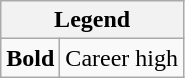<table class="wikitable mw-collapsible mw-collapsed">
<tr>
<th colspan="2">Legend</th>
</tr>
<tr>
<td><strong>Bold</strong></td>
<td>Career high</td>
</tr>
</table>
